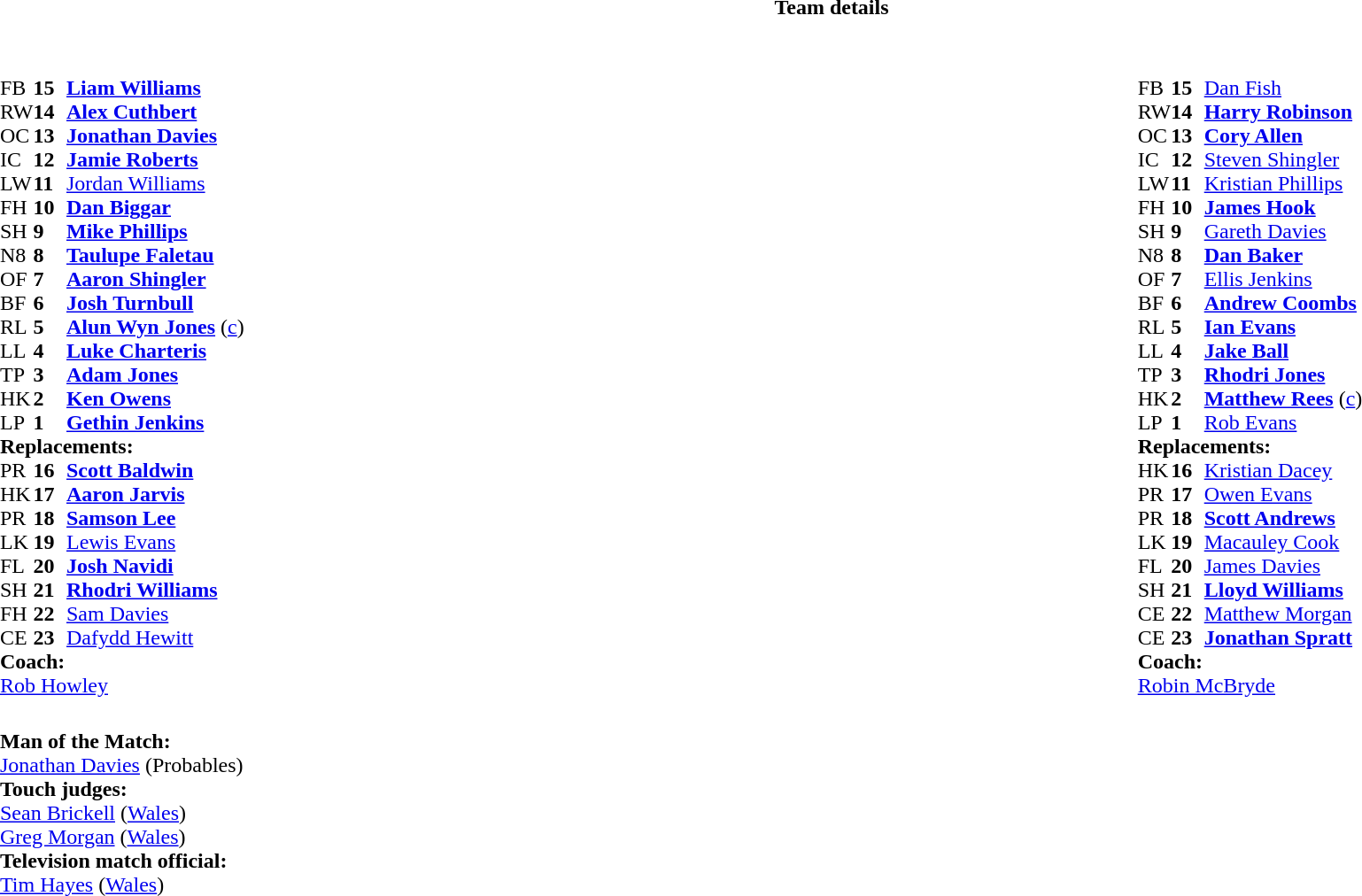<table border="0" width="100%" class="collapsible collapsed">
<tr>
<th>Team details</th>
</tr>
<tr>
<td><br><table style="width:100%;">
<tr>
<td style="vertical-align:top; width:50%"><br><table cellspacing="0" cellpadding="0">
<tr>
<th width="25"></th>
<th width="25"></th>
</tr>
<tr>
<td>FB</td>
<td><strong>15</strong></td>
<td><strong><a href='#'>Liam Williams</a></strong></td>
<td></td>
<td></td>
</tr>
<tr>
<td>RW</td>
<td><strong>14</strong></td>
<td><strong><a href='#'>Alex Cuthbert</a></strong></td>
</tr>
<tr>
<td>OC</td>
<td><strong>13</strong></td>
<td><strong><a href='#'>Jonathan Davies</a></strong></td>
<td></td>
<td></td>
<td></td>
</tr>
<tr>
<td>IC</td>
<td><strong>12</strong></td>
<td><strong><a href='#'>Jamie Roberts</a></strong></td>
<td></td>
<td></td>
</tr>
<tr>
<td>LW</td>
<td><strong>11</strong></td>
<td><a href='#'>Jordan Williams</a></td>
</tr>
<tr>
<td>FH</td>
<td><strong>10</strong></td>
<td><strong><a href='#'>Dan Biggar</a></strong></td>
</tr>
<tr>
<td>SH</td>
<td><strong>9</strong></td>
<td><strong><a href='#'>Mike Phillips</a></strong></td>
<td></td>
<td></td>
<td></td>
</tr>
<tr>
<td>N8</td>
<td><strong>8</strong></td>
<td><strong><a href='#'>Taulupe Faletau</a></strong></td>
<td></td>
<td></td>
</tr>
<tr>
<td>OF</td>
<td><strong>7</strong></td>
<td><strong><a href='#'>Aaron Shingler</a></strong></td>
</tr>
<tr>
<td>BF</td>
<td><strong>6</strong></td>
<td><strong><a href='#'>Josh Turnbull</a></strong></td>
</tr>
<tr>
<td>RL</td>
<td><strong>5</strong></td>
<td><strong><a href='#'>Alun Wyn Jones</a></strong> (<a href='#'>c</a>)</td>
<td></td>
<td></td>
</tr>
<tr>
<td>LL</td>
<td><strong>4</strong></td>
<td><strong><a href='#'>Luke Charteris</a></strong></td>
</tr>
<tr>
<td>TP</td>
<td><strong>3</strong></td>
<td><strong><a href='#'>Adam Jones</a></strong></td>
<td></td>
<td></td>
<td></td>
</tr>
<tr>
<td>HK</td>
<td><strong>2</strong></td>
<td><strong><a href='#'>Ken Owens</a></strong></td>
<td></td>
<td></td>
</tr>
<tr>
<td>LP</td>
<td><strong>1</strong></td>
<td><strong><a href='#'>Gethin Jenkins</a></strong></td>
<td></td>
<td></td>
</tr>
<tr>
<td colspan=3><strong>Replacements:</strong></td>
</tr>
<tr>
<td>PR</td>
<td><strong>16</strong></td>
<td><strong><a href='#'>Scott Baldwin</a></strong></td>
<td></td>
<td></td>
</tr>
<tr>
<td>HK</td>
<td><strong>17</strong></td>
<td><strong><a href='#'>Aaron Jarvis</a></strong></td>
<td></td>
<td></td>
</tr>
<tr>
<td>PR</td>
<td><strong>18</strong></td>
<td><strong><a href='#'>Samson Lee</a></strong></td>
<td></td>
<td></td>
<td></td>
</tr>
<tr>
<td>LK</td>
<td><strong>19</strong></td>
<td><a href='#'>Lewis Evans</a></td>
<td></td>
<td></td>
</tr>
<tr>
<td>FL</td>
<td><strong>20</strong></td>
<td><strong><a href='#'>Josh Navidi</a></strong></td>
<td></td>
<td></td>
</tr>
<tr>
<td>SH</td>
<td><strong>21</strong></td>
<td><strong><a href='#'>Rhodri Williams</a></strong></td>
<td></td>
<td></td>
</tr>
<tr>
<td>FH</td>
<td><strong>22</strong></td>
<td><a href='#'>Sam Davies</a></td>
<td></td>
<td></td>
</tr>
<tr>
<td>CE</td>
<td><strong>23</strong></td>
<td><a href='#'>Dafydd Hewitt</a></td>
<td></td>
<td></td>
</tr>
<tr>
<td colspan=3><strong>Coach:</strong></td>
</tr>
<tr>
<td colspan="4"> <a href='#'>Rob Howley</a></td>
</tr>
</table>
</td>
<td style="vertical-align:top"></td>
<td style="vertical-align:top; width:50%"><br><table cellspacing="0" cellpadding="0" style="margin:auto">
<tr>
<th width="25"></th>
<th width="25"></th>
</tr>
<tr>
<td>FB</td>
<td><strong>15</strong></td>
<td><a href='#'>Dan Fish</a></td>
<td></td>
<td></td>
</tr>
<tr>
<td>RW</td>
<td><strong>14</strong></td>
<td><strong><a href='#'>Harry Robinson</a></strong></td>
</tr>
<tr>
<td>OC</td>
<td><strong>13</strong></td>
<td><strong><a href='#'>Cory Allen</a></strong></td>
</tr>
<tr>
<td>IC</td>
<td><strong>12</strong></td>
<td><a href='#'>Steven Shingler</a></td>
<td></td>
<td></td>
</tr>
<tr>
<td>LW</td>
<td><strong>11</strong></td>
<td><a href='#'>Kristian Phillips</a></td>
</tr>
<tr>
<td>FH</td>
<td><strong>10</strong></td>
<td><strong><a href='#'>James Hook</a></strong></td>
</tr>
<tr>
<td>SH</td>
<td><strong>9</strong></td>
<td><a href='#'>Gareth Davies</a></td>
<td></td>
<td></td>
</tr>
<tr>
<td>N8</td>
<td><strong>8</strong></td>
<td><strong><a href='#'>Dan Baker</a></strong></td>
<td></td>
<td></td>
</tr>
<tr>
<td>OF</td>
<td><strong>7</strong></td>
<td><a href='#'>Ellis Jenkins</a></td>
</tr>
<tr>
<td>BF</td>
<td><strong>6</strong></td>
<td><strong><a href='#'>Andrew Coombs</a></strong></td>
</tr>
<tr>
<td>RL</td>
<td><strong>5</strong></td>
<td><strong><a href='#'>Ian Evans</a></strong></td>
<td></td>
<td></td>
</tr>
<tr>
<td>LL</td>
<td><strong>4</strong></td>
<td><strong><a href='#'>Jake Ball</a></strong></td>
</tr>
<tr>
<td>TP</td>
<td><strong>3</strong></td>
<td><strong><a href='#'>Rhodri Jones</a></strong></td>
<td></td>
<td></td>
</tr>
<tr>
<td>HK</td>
<td><strong>2</strong></td>
<td><strong><a href='#'>Matthew Rees</a></strong> (<a href='#'>c</a>)</td>
<td></td>
<td></td>
</tr>
<tr>
<td>LP</td>
<td><strong>1</strong></td>
<td><a href='#'>Rob Evans</a></td>
<td></td>
<td></td>
</tr>
<tr>
<td colspan=3><strong>Replacements:</strong></td>
</tr>
<tr>
<td>HK</td>
<td><strong>16</strong></td>
<td><a href='#'>Kristian Dacey</a></td>
<td></td>
<td></td>
</tr>
<tr>
<td>PR</td>
<td><strong>17</strong></td>
<td><a href='#'>Owen Evans</a></td>
<td></td>
<td></td>
</tr>
<tr>
<td>PR</td>
<td><strong>18</strong></td>
<td><strong><a href='#'>Scott Andrews</a></strong></td>
<td></td>
<td></td>
</tr>
<tr>
<td>LK</td>
<td><strong>19</strong></td>
<td><a href='#'>Macauley Cook</a></td>
<td></td>
<td></td>
</tr>
<tr>
<td>FL</td>
<td><strong>20</strong></td>
<td><a href='#'>James Davies</a></td>
<td></td>
<td></td>
</tr>
<tr>
<td>SH</td>
<td><strong>21</strong></td>
<td><strong><a href='#'>Lloyd Williams</a></strong></td>
<td></td>
<td></td>
</tr>
<tr>
<td>CE</td>
<td><strong>22</strong></td>
<td><a href='#'>Matthew Morgan</a></td>
<td></td>
<td></td>
</tr>
<tr>
<td>CE</td>
<td><strong>23</strong></td>
<td><strong><a href='#'>Jonathan Spratt</a></strong></td>
<td></td>
<td></td>
</tr>
<tr>
<td colspan=3><strong>Coach:</strong></td>
</tr>
<tr>
<td colspan="4"> <a href='#'>Robin McBryde</a></td>
</tr>
</table>
</td>
</tr>
</table>
<table style="width:100%">
<tr>
<td><br><strong>Man of the Match:</strong>
<br><a href='#'>Jonathan Davies</a> (Probables)<br><strong>Touch judges:</strong>
<br><a href='#'>Sean Brickell</a> (<a href='#'>Wales</a>)
<br><a href='#'>Greg Morgan</a> (<a href='#'>Wales</a>)
<br><strong>Television match official:</strong>
<br><a href='#'>Tim Hayes</a> (<a href='#'>Wales</a>)</td>
</tr>
</table>
</td>
</tr>
</table>
